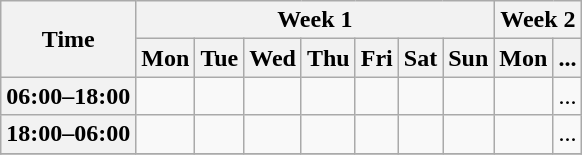<table class="wikitable">
<tr>
<th rowspan=2>Time</th>
<th colspan=7>Week 1</th>
<th colspan=2>Week 2</th>
</tr>
<tr>
<th>Mon</th>
<th>Tue</th>
<th>Wed</th>
<th>Thu</th>
<th>Fri</th>
<th>Sat</th>
<th>Sun</th>
<th>Mon</th>
<th>...</th>
</tr>
<tr>
<th>06:00–18:00</th>
<td></td>
<td></td>
<td></td>
<td></td>
<td></td>
<td></td>
<td></td>
<td></td>
<td>...</td>
</tr>
<tr>
<th>18:00–06:00</th>
<td></td>
<td></td>
<td></td>
<td></td>
<td></td>
<td></td>
<td></td>
<td></td>
<td>...</td>
</tr>
<tr>
</tr>
</table>
